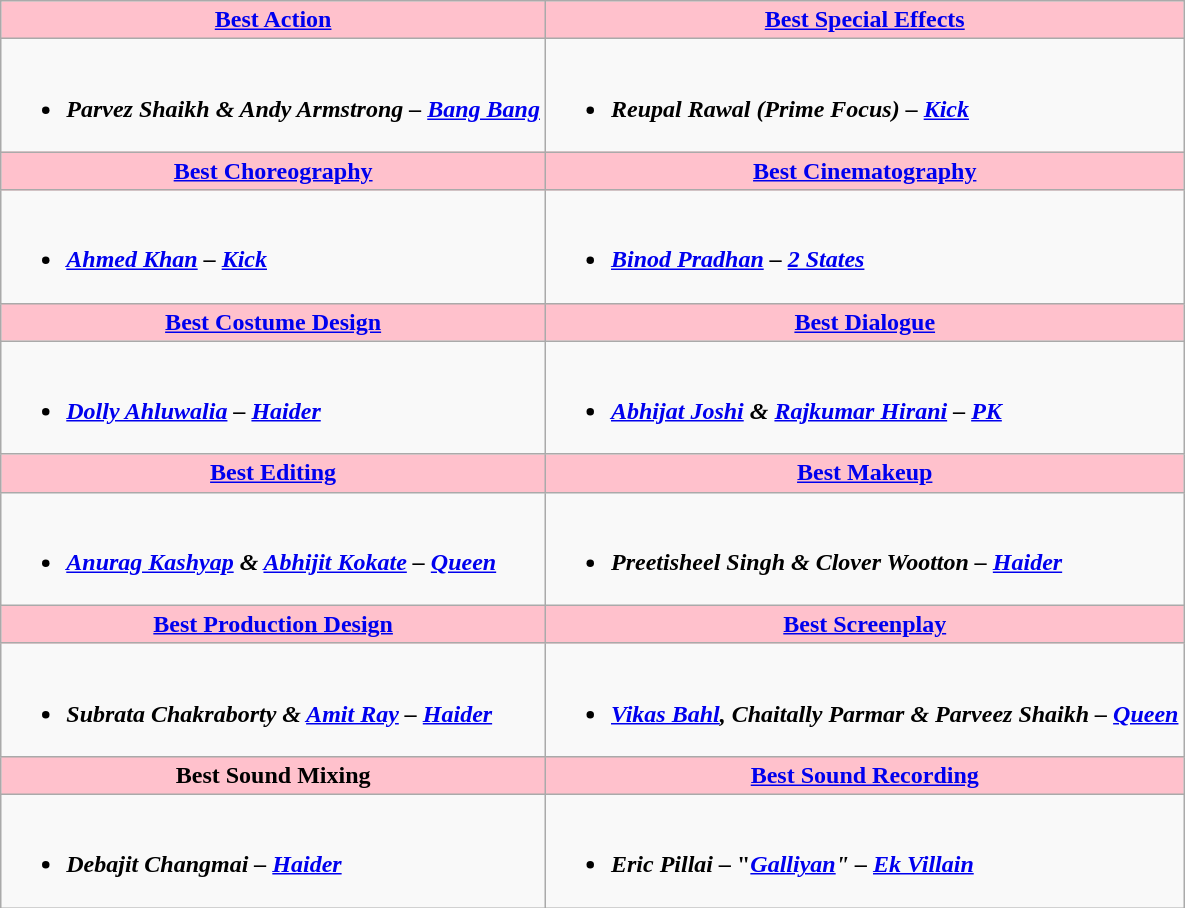<table class=wikitable style="width="150%">
<tr>
<th style="background:#FFC1CC;" ! style="width="50%"><a href='#'>Best Action</a></th>
<th style="background:#FFC1CC;" ! style="width="50%"><a href='#'>Best Special Effects</a></th>
</tr>
<tr>
<td valign="top"><br><ul><li><strong><em>Parvez Shaikh & Andy Armstrong<strong> – </strong><a href='#'>Bang Bang</a></em></strong></li></ul></td>
<td valign="top"><br><ul><li><strong><em>Reupal Rawal (Prime Focus) –<strong> </strong><a href='#'>Kick</a></em></strong></li></ul></td>
</tr>
<tr>
<th style="background:#FFC1CC;" ! style="width="50%"><a href='#'>Best Choreography</a></th>
<th style="background:#FFC1CC;" ! style="width="50%"><a href='#'>Best Cinematography</a></th>
</tr>
<tr>
<td valign="top"><br><ul><li><strong><em><a href='#'>Ahmed Khan</a><strong> – </strong><a href='#'>Kick</a></em></strong></li></ul></td>
<td valign="top"><br><ul><li><strong><em><a href='#'>Binod Pradhan</a><strong> – </strong><a href='#'>2 States</a></em></strong></li></ul></td>
</tr>
<tr>
<th style="background:#FFC1CC;" ! style="width="50%"><a href='#'>Best Costume Design</a></th>
<th style="background:#FFC1CC;" ! style="width="50%"><a href='#'>Best Dialogue</a></th>
</tr>
<tr>
<td valign="top"><br><ul><li><strong><em><a href='#'>Dolly Ahluwalia</a><strong> – </strong><a href='#'>Haider</a></em></strong></li></ul></td>
<td valign="top"><br><ul><li><strong><em><a href='#'>Abhijat Joshi</a> & <a href='#'>Rajkumar Hirani</a><strong> – </strong><a href='#'>PK</a></em></strong></li></ul></td>
</tr>
<tr>
<th style="background:#FFC1CC;" ! style="width="50%"><a href='#'>Best Editing</a></th>
<th style="background:#FFC1CC;" ! style="width="50%"><a href='#'>Best Makeup</a></th>
</tr>
<tr>
<td valign="top"><br><ul><li><strong><em><a href='#'>Anurag Kashyap</a> & <a href='#'>Abhijit Kokate</a><strong> – </strong><a href='#'>Queen</a></em></strong></li></ul></td>
<td valign="top"><br><ul><li><strong><em>Preetisheel Singh & Clover Wootton<strong> – </strong><a href='#'>Haider</a></em></strong></li></ul></td>
</tr>
<tr>
<th style="background:#FFC1CC;" ! style="width="50%"><a href='#'>Best Production Design</a></th>
<th style="background:#FFC1CC;" ! style="width="50%"><a href='#'>Best Screenplay</a></th>
</tr>
<tr>
<td valign="top"><br><ul><li><strong><em>Subrata Chakraborty & <a href='#'>Amit Ray</a><strong> – </strong><a href='#'>Haider</a></em></strong></li></ul></td>
<td valign="top"><br><ul><li><strong><em><a href='#'>Vikas Bahl</a>, Chaitally Parmar & Parveez Shaikh<strong> – </strong><a href='#'>Queen</a></em></strong></li></ul></td>
</tr>
<tr>
<th style="background:#FFC1CC;" ! style="width="50%">Best Sound Mixing</th>
<th style="background:#FFC1CC;" ! style="width="50%"><a href='#'>Best Sound Recording</a></th>
</tr>
<tr>
<td valign="top"><br><ul><li><strong><em>Debajit Changmai<strong> – </strong><a href='#'>Haider</a></em></strong></li></ul></td>
<td valign="top"><br><ul><li><strong><em>Eric Pillai –</em></strong> <strong>"<em><a href='#'>Galliyan</a>" – <a href='#'>Ek Villain</a><strong><em></li></ul></td>
</tr>
</table>
